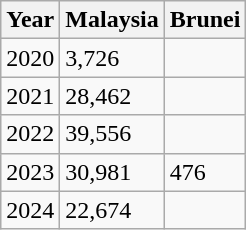<table class="wikitable">
<tr>
<th>Year</th>
<th>Malaysia</th>
<th>Brunei</th>
</tr>
<tr>
<td>2020</td>
<td>3,726</td>
<td></td>
</tr>
<tr>
<td>2021</td>
<td>28,462</td>
<td></td>
</tr>
<tr>
<td>2022</td>
<td>39,556</td>
<td></td>
</tr>
<tr>
<td>2023</td>
<td>30,981</td>
<td>476</td>
</tr>
<tr>
<td>2024</td>
<td>22,674</td>
<td></td>
</tr>
</table>
